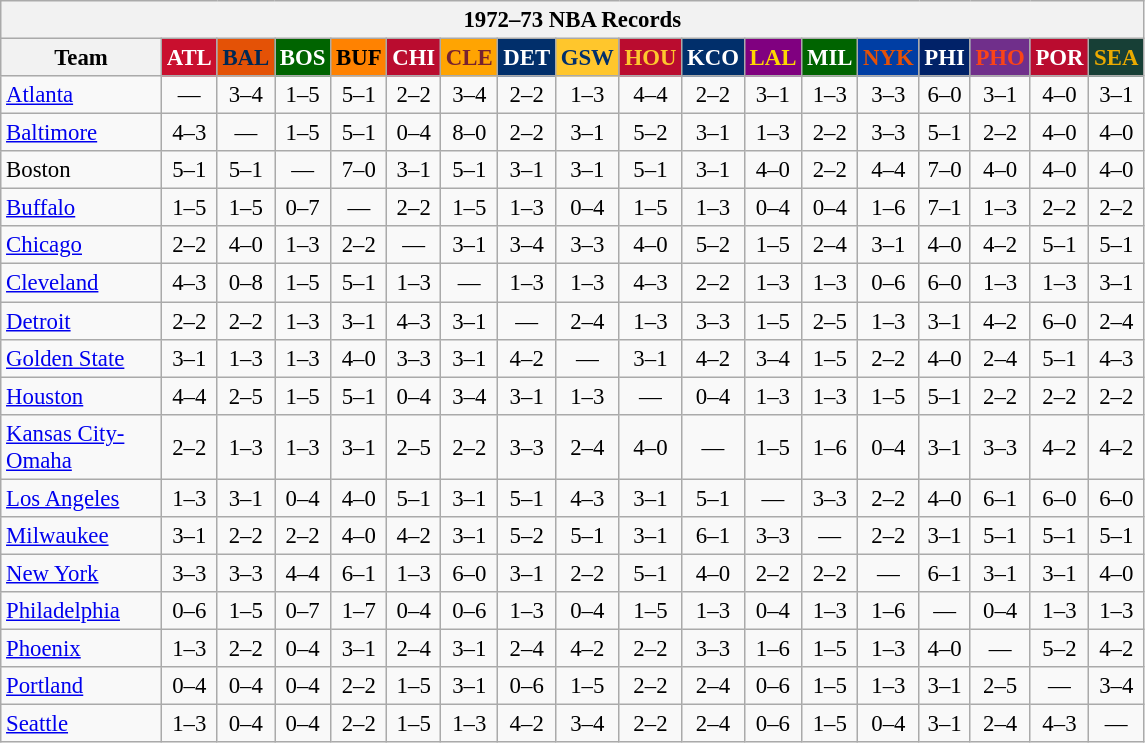<table class="wikitable" style="font-size:95%; text-align:center;">
<tr>
<th colspan=18>1972–73 NBA Records</th>
</tr>
<tr>
<th width=100>Team</th>
<th style="background:#C90F2E;color:#FFFFFF;width=35">ATL</th>
<th style="background:#E45206;color:#002854;width=35">BAL</th>
<th style="background:#006400;color:#FFFFFF;width=35">BOS</th>
<th style="background:#FF8201;color:#000000;width=35">BUF</th>
<th style="background:#BA0C2F;color:#FFFFFF;width=35">CHI</th>
<th style="background:#FFA402;color:#77222F;width=35">CLE</th>
<th style="background:#012F6B;color:#FFFFFF;width=35">DET</th>
<th style="background:#FFC62C;color:#012F6B;width=35">GSW</th>
<th style="background:#BA0C2F;color:#FEC72E;width=35">HOU</th>
<th style="background:#012F6B;color:#FFFFFF;width=35">KCO</th>
<th style="background:#800080;color:#FFD700;width=35">LAL</th>
<th style="background:#006400;color:#FFFFFF;width=35">MIL</th>
<th style="background:#003EA4;color:#E35208;width=35">NYK</th>
<th style="background:#012268;color:#FFFFFF;width=35">PHI</th>
<th style="background:#702F8B;color:#FA4417;width=35">PHO</th>
<th style="background:#BA0C2F;color:#FFFFFF;width=35">POR</th>
<th style="background:#173F36;color:#EBAA00;width=35">SEA</th>
</tr>
<tr>
<td style="text-align:left;"><a href='#'>Atlanta</a></td>
<td>—</td>
<td>3–4</td>
<td>1–5</td>
<td>5–1</td>
<td>2–2</td>
<td>3–4</td>
<td>2–2</td>
<td>1–3</td>
<td>4–4</td>
<td>2–2</td>
<td>3–1</td>
<td>1–3</td>
<td>3–3</td>
<td>6–0</td>
<td>3–1</td>
<td>4–0</td>
<td>3–1</td>
</tr>
<tr>
<td style="text-align:left;"><a href='#'>Baltimore</a></td>
<td>4–3</td>
<td>—</td>
<td>1–5</td>
<td>5–1</td>
<td>0–4</td>
<td>8–0</td>
<td>2–2</td>
<td>3–1</td>
<td>5–2</td>
<td>3–1</td>
<td>1–3</td>
<td>2–2</td>
<td>3–3</td>
<td>5–1</td>
<td>2–2</td>
<td>4–0</td>
<td>4–0</td>
</tr>
<tr>
<td style="text-align:left;">Boston</td>
<td>5–1</td>
<td>5–1</td>
<td>—</td>
<td>7–0</td>
<td>3–1</td>
<td>5–1</td>
<td>3–1</td>
<td>3–1</td>
<td>5–1</td>
<td>3–1</td>
<td>4–0</td>
<td>2–2</td>
<td>4–4</td>
<td>7–0</td>
<td>4–0</td>
<td>4–0</td>
<td>4–0</td>
</tr>
<tr>
<td style="text-align:left;"><a href='#'>Buffalo</a></td>
<td>1–5</td>
<td>1–5</td>
<td>0–7</td>
<td>—</td>
<td>2–2</td>
<td>1–5</td>
<td>1–3</td>
<td>0–4</td>
<td>1–5</td>
<td>1–3</td>
<td>0–4</td>
<td>0–4</td>
<td>1–6</td>
<td>7–1</td>
<td>1–3</td>
<td>2–2</td>
<td>2–2</td>
</tr>
<tr>
<td style="text-align:left;"><a href='#'>Chicago</a></td>
<td>2–2</td>
<td>4–0</td>
<td>1–3</td>
<td>2–2</td>
<td>—</td>
<td>3–1</td>
<td>3–4</td>
<td>3–3</td>
<td>4–0</td>
<td>5–2</td>
<td>1–5</td>
<td>2–4</td>
<td>3–1</td>
<td>4–0</td>
<td>4–2</td>
<td>5–1</td>
<td>5–1</td>
</tr>
<tr>
<td style="text-align:left;"><a href='#'>Cleveland</a></td>
<td>4–3</td>
<td>0–8</td>
<td>1–5</td>
<td>5–1</td>
<td>1–3</td>
<td>—</td>
<td>1–3</td>
<td>1–3</td>
<td>4–3</td>
<td>2–2</td>
<td>1–3</td>
<td>1–3</td>
<td>0–6</td>
<td>6–0</td>
<td>1–3</td>
<td>1–3</td>
<td>3–1</td>
</tr>
<tr>
<td style="text-align:left;"><a href='#'>Detroit</a></td>
<td>2–2</td>
<td>2–2</td>
<td>1–3</td>
<td>3–1</td>
<td>4–3</td>
<td>3–1</td>
<td>—</td>
<td>2–4</td>
<td>1–3</td>
<td>3–3</td>
<td>1–5</td>
<td>2–5</td>
<td>1–3</td>
<td>3–1</td>
<td>4–2</td>
<td>6–0</td>
<td>2–4</td>
</tr>
<tr>
<td style="text-align:left;"><a href='#'>Golden State</a></td>
<td>3–1</td>
<td>1–3</td>
<td>1–3</td>
<td>4–0</td>
<td>3–3</td>
<td>3–1</td>
<td>4–2</td>
<td>—</td>
<td>3–1</td>
<td>4–2</td>
<td>3–4</td>
<td>1–5</td>
<td>2–2</td>
<td>4–0</td>
<td>2–4</td>
<td>5–1</td>
<td>4–3</td>
</tr>
<tr>
<td style="text-align:left;"><a href='#'>Houston</a></td>
<td>4–4</td>
<td>2–5</td>
<td>1–5</td>
<td>5–1</td>
<td>0–4</td>
<td>3–4</td>
<td>3–1</td>
<td>1–3</td>
<td>—</td>
<td>0–4</td>
<td>1–3</td>
<td>1–3</td>
<td>1–5</td>
<td>5–1</td>
<td>2–2</td>
<td>2–2</td>
<td>2–2</td>
</tr>
<tr>
<td style="text-align:left;"><a href='#'>Kansas City-Omaha</a></td>
<td>2–2</td>
<td>1–3</td>
<td>1–3</td>
<td>3–1</td>
<td>2–5</td>
<td>2–2</td>
<td>3–3</td>
<td>2–4</td>
<td>4–0</td>
<td>—</td>
<td>1–5</td>
<td>1–6</td>
<td>0–4</td>
<td>3–1</td>
<td>3–3</td>
<td>4–2</td>
<td>4–2</td>
</tr>
<tr>
<td style="text-align:left;"><a href='#'>Los Angeles</a></td>
<td>1–3</td>
<td>3–1</td>
<td>0–4</td>
<td>4–0</td>
<td>5–1</td>
<td>3–1</td>
<td>5–1</td>
<td>4–3</td>
<td>3–1</td>
<td>5–1</td>
<td>—</td>
<td>3–3</td>
<td>2–2</td>
<td>4–0</td>
<td>6–1</td>
<td>6–0</td>
<td>6–0</td>
</tr>
<tr>
<td style="text-align:left;"><a href='#'>Milwaukee</a></td>
<td>3–1</td>
<td>2–2</td>
<td>2–2</td>
<td>4–0</td>
<td>4–2</td>
<td>3–1</td>
<td>5–2</td>
<td>5–1</td>
<td>3–1</td>
<td>6–1</td>
<td>3–3</td>
<td>—</td>
<td>2–2</td>
<td>3–1</td>
<td>5–1</td>
<td>5–1</td>
<td>5–1</td>
</tr>
<tr>
<td style="text-align:left;"><a href='#'>New York</a></td>
<td>3–3</td>
<td>3–3</td>
<td>4–4</td>
<td>6–1</td>
<td>1–3</td>
<td>6–0</td>
<td>3–1</td>
<td>2–2</td>
<td>5–1</td>
<td>4–0</td>
<td>2–2</td>
<td>2–2</td>
<td>—</td>
<td>6–1</td>
<td>3–1</td>
<td>3–1</td>
<td>4–0</td>
</tr>
<tr>
<td style="text-align:left;"><a href='#'>Philadelphia</a></td>
<td>0–6</td>
<td>1–5</td>
<td>0–7</td>
<td>1–7</td>
<td>0–4</td>
<td>0–6</td>
<td>1–3</td>
<td>0–4</td>
<td>1–5</td>
<td>1–3</td>
<td>0–4</td>
<td>1–3</td>
<td>1–6</td>
<td>—</td>
<td>0–4</td>
<td>1–3</td>
<td>1–3</td>
</tr>
<tr>
<td style="text-align:left;"><a href='#'>Phoenix</a></td>
<td>1–3</td>
<td>2–2</td>
<td>0–4</td>
<td>3–1</td>
<td>2–4</td>
<td>3–1</td>
<td>2–4</td>
<td>4–2</td>
<td>2–2</td>
<td>3–3</td>
<td>1–6</td>
<td>1–5</td>
<td>1–3</td>
<td>4–0</td>
<td>—</td>
<td>5–2</td>
<td>4–2</td>
</tr>
<tr>
<td style="text-align:left;"><a href='#'>Portland</a></td>
<td>0–4</td>
<td>0–4</td>
<td>0–4</td>
<td>2–2</td>
<td>1–5</td>
<td>3–1</td>
<td>0–6</td>
<td>1–5</td>
<td>2–2</td>
<td>2–4</td>
<td>0–6</td>
<td>1–5</td>
<td>1–3</td>
<td>3–1</td>
<td>2–5</td>
<td>—</td>
<td>3–4</td>
</tr>
<tr>
<td style="text-align:left;"><a href='#'>Seattle</a></td>
<td>1–3</td>
<td>0–4</td>
<td>0–4</td>
<td>2–2</td>
<td>1–5</td>
<td>1–3</td>
<td>4–2</td>
<td>3–4</td>
<td>2–2</td>
<td>2–4</td>
<td>0–6</td>
<td>1–5</td>
<td>0–4</td>
<td>3–1</td>
<td>2–4</td>
<td>4–3</td>
<td>—</td>
</tr>
</table>
